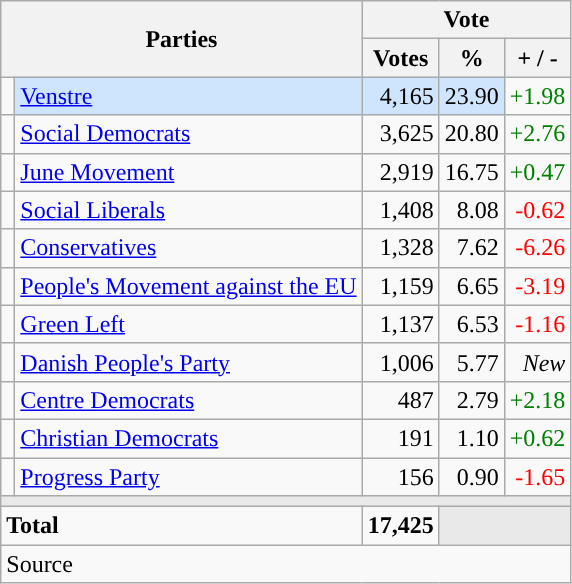<table class="wikitable" style="text-align:right;">
<tr>
<th style="text-align:centre;" rowspan="2" colspan="2" width="225">Parties</th>
<th colspan="3">Vote</th>
</tr>
<tr>
<th width="15">Votes</th>
<th width="15">%</th>
<th width="15">+ / -</th>
</tr>
<tr>
<td width="2" style="color:inherit;background:"></td>
<td bgcolor=#cfe5fe   align="left"><a href='#'>Venstre</a></td>
<td bgcolor=#cfe5fe>4,165</td>
<td bgcolor=#cfe5fe>23.90</td>
<td style=color:green;>+1.98</td>
</tr>
<tr>
<td width="2" style="color:inherit;background:"></td>
<td align="left"><a href='#'>Social Democrats</a></td>
<td>3,625</td>
<td>20.80</td>
<td style=color:green;>+2.76</td>
</tr>
<tr>
<td width="2" style="color:inherit;background:"></td>
<td align="left"><a href='#'>June Movement</a></td>
<td>2,919</td>
<td>16.75</td>
<td style=color:green;>+0.47</td>
</tr>
<tr>
<td width="2" style="color:inherit;background:"></td>
<td align="left"><a href='#'>Social Liberals</a></td>
<td>1,408</td>
<td>8.08</td>
<td style=color:red;>-0.62</td>
</tr>
<tr>
<td width="2" style="color:inherit;background:"></td>
<td align="left"><a href='#'>Conservatives</a></td>
<td>1,328</td>
<td>7.62</td>
<td style=color:red;>-6.26</td>
</tr>
<tr>
<td width="2" style="color:inherit;background:"></td>
<td align="left"><a href='#'>People's Movement against the EU</a></td>
<td>1,159</td>
<td>6.65</td>
<td style=color:red;>-3.19</td>
</tr>
<tr>
<td width="2" style="color:inherit;background:"></td>
<td align="left"><a href='#'>Green Left</a></td>
<td>1,137</td>
<td>6.53</td>
<td style=color:red;>-1.16</td>
</tr>
<tr>
<td width="2" style="color:inherit;background:"></td>
<td align="left"><a href='#'>Danish People's Party</a></td>
<td>1,006</td>
<td>5.77</td>
<td><em>New</em></td>
</tr>
<tr>
<td width="2" style="color:inherit;background:"></td>
<td align="left"><a href='#'>Centre Democrats</a></td>
<td>487</td>
<td>2.79</td>
<td style=color:green;>+2.18</td>
</tr>
<tr>
<td width="2" style="color:inherit;background:"></td>
<td align="left"><a href='#'>Christian Democrats</a></td>
<td>191</td>
<td>1.10</td>
<td style=color:green;>+0.62</td>
</tr>
<tr>
<td width="2" style="color:inherit;background:"></td>
<td align="left"><a href='#'>Progress Party</a></td>
<td>156</td>
<td>0.90</td>
<td style=color:red;>-1.65</td>
</tr>
<tr>
<td colspan="7" bgcolor="#E9E9E9"></td>
</tr>
<tr>
<td align="left" colspan="2"><strong>Total</strong></td>
<td><strong>17,425</strong></td>
<td bgcolor="#E9E9E9" colspan="2"></td>
</tr>
<tr>
<td align="left" colspan="6">Source</td>
</tr>
</table>
